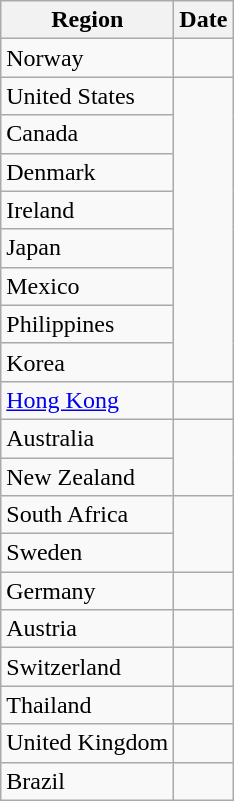<table class="wikitable">
<tr>
<th>Region</th>
<th>Date</th>
</tr>
<tr>
<td>Norway</td>
<td></td>
</tr>
<tr>
<td>United States</td>
<td rowspan="8"></td>
</tr>
<tr>
<td>Canada</td>
</tr>
<tr>
<td>Denmark</td>
</tr>
<tr>
<td>Ireland</td>
</tr>
<tr>
<td>Japan</td>
</tr>
<tr>
<td>Mexico</td>
</tr>
<tr>
<td>Philippines</td>
</tr>
<tr>
<td>Korea</td>
</tr>
<tr>
<td><a href='#'>Hong Kong</a></td>
<td></td>
</tr>
<tr>
<td>Australia</td>
<td rowspan="2"></td>
</tr>
<tr>
<td>New Zealand</td>
</tr>
<tr>
<td>South Africa</td>
<td rowspan="2"></td>
</tr>
<tr>
<td>Sweden</td>
</tr>
<tr>
<td>Germany</td>
<td></td>
</tr>
<tr>
<td>Austria</td>
<td></td>
</tr>
<tr>
<td>Switzerland</td>
<td></td>
</tr>
<tr>
<td>Thailand</td>
<td></td>
</tr>
<tr>
<td>United Kingdom</td>
<td></td>
</tr>
<tr>
<td>Brazil</td>
<td></td>
</tr>
</table>
